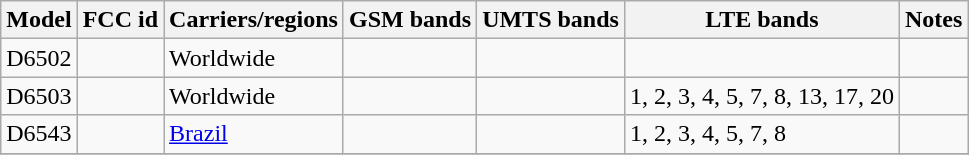<table class="wikitable">
<tr>
<th>Model</th>
<th>FCC id</th>
<th>Carriers/regions</th>
<th>GSM bands</th>
<th>UMTS bands</th>
<th>LTE bands</th>
<th>Notes</th>
</tr>
<tr>
<td>D6502</td>
<td></td>
<td>Worldwide</td>
<td></td>
<td></td>
<td></td>
<td></td>
</tr>
<tr>
<td>D6503</td>
<td></td>
<td>Worldwide</td>
<td></td>
<td></td>
<td>1, 2, 3, 4, 5, 7, 8, 13, 17, 20</td>
<td></td>
</tr>
<tr>
<td>D6543</td>
<td></td>
<td><a href='#'>Brazil</a></td>
<td></td>
<td></td>
<td>1, 2, 3, 4, 5, 7, 8</td>
<td></td>
</tr>
<tr>
</tr>
</table>
